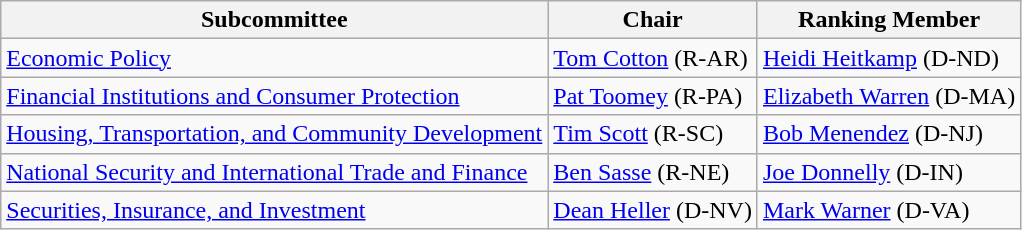<table class="wikitable">
<tr>
<th>Subcommittee</th>
<th>Chair</th>
<th>Ranking Member</th>
</tr>
<tr>
<td><a href='#'>Economic Policy</a></td>
<td><a href='#'>Tom Cotton</a> (R-AR)</td>
<td><a href='#'>Heidi Heitkamp</a> (D-ND)</td>
</tr>
<tr>
<td><a href='#'>Financial Institutions and Consumer Protection</a></td>
<td><a href='#'>Pat Toomey</a> (R-PA)</td>
<td><a href='#'>Elizabeth Warren</a> (D-MA)</td>
</tr>
<tr>
<td><a href='#'>Housing, Transportation, and Community Development</a></td>
<td><a href='#'>Tim Scott</a> (R-SC)</td>
<td><a href='#'>Bob Menendez</a> (D-NJ)</td>
</tr>
<tr>
<td><a href='#'>National Security and International Trade and Finance</a></td>
<td><a href='#'>Ben Sasse</a> (R-NE)</td>
<td><a href='#'>Joe Donnelly</a> (D-IN)</td>
</tr>
<tr>
<td><a href='#'>Securities, Insurance, and Investment</a></td>
<td><a href='#'>Dean Heller</a> (D-NV)</td>
<td><a href='#'>Mark Warner</a> (D-VA)</td>
</tr>
</table>
